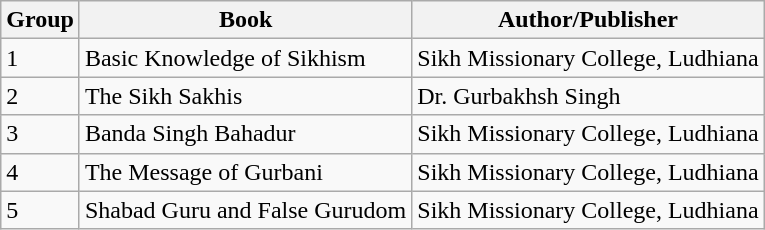<table class="wikitable">
<tr>
<th>Group</th>
<th>Book</th>
<th>Author/Publisher</th>
</tr>
<tr>
<td>1</td>
<td>Basic Knowledge of Sikhism</td>
<td>Sikh Missionary College, Ludhiana</td>
</tr>
<tr>
<td>2</td>
<td>The Sikh Sakhis</td>
<td>Dr. Gurbakhsh Singh</td>
</tr>
<tr>
<td>3</td>
<td>Banda Singh Bahadur</td>
<td>Sikh Missionary College, Ludhiana</td>
</tr>
<tr>
<td>4</td>
<td>The Message of Gurbani</td>
<td>Sikh Missionary College, Ludhiana</td>
</tr>
<tr>
<td>5</td>
<td>Shabad Guru and False Gurudom</td>
<td>Sikh Missionary College, Ludhiana</td>
</tr>
</table>
